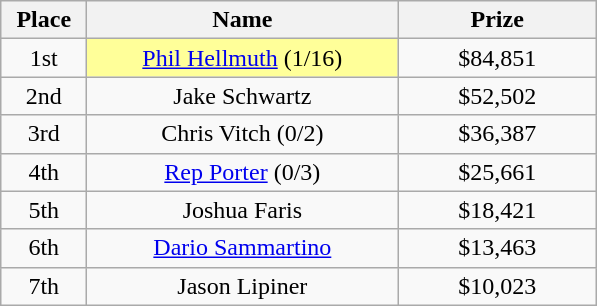<table class="wikitable">
<tr>
<th width="50">Place</th>
<th width="200">Name</th>
<th width="125">Prize</th>
</tr>
<tr>
<td align = "center">1st</td>
<td align = "center" "center" bgcolor="#FFFF99"><a href='#'>Phil Hellmuth</a> (1/16)</td>
<td align = "center">$84,851</td>
</tr>
<tr>
<td align = "center">2nd</td>
<td align = "center">Jake Schwartz</td>
<td align = "center">$52,502</td>
</tr>
<tr>
<td align = "center">3rd</td>
<td align = "center">Chris Vitch (0/2)</td>
<td align="center">$36,387</td>
</tr>
<tr>
<td align = "center">4th</td>
<td align = "center"><a href='#'>Rep Porter</a> (0/3)</td>
<td align="center">$25,661</td>
</tr>
<tr>
<td align = "center">5th</td>
<td align = "center">Joshua Faris</td>
<td align = "center">$18,421</td>
</tr>
<tr>
<td align = "center">6th</td>
<td align = "center"><a href='#'>Dario Sammartino</a></td>
<td align="center">$13,463</td>
</tr>
<tr>
<td align = "center">7th</td>
<td align = "center">Jason Lipiner</td>
<td align = "center">$10,023</td>
</tr>
</table>
